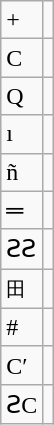<table class="wikitable">
<tr>
<td>+</td>
<td></td>
</tr>
<tr>
<td>C</td>
<td></td>
</tr>
<tr>
<td>Q</td>
<td></td>
</tr>
<tr>
<td><span>ı</span></td>
<td></td>
</tr>
<tr>
<td><span>ñ</span></td>
<td></td>
</tr>
<tr>
<td>═</td>
<td></td>
</tr>
<tr>
<td>ƧƧ</td>
<td></td>
</tr>
<tr>
<td><small>田</small></td>
<td></td>
</tr>
<tr>
<td>#</td>
<td></td>
</tr>
<tr>
<td>C′</td>
<td></td>
</tr>
<tr>
<td>ƧC</td>
<td></td>
</tr>
</table>
